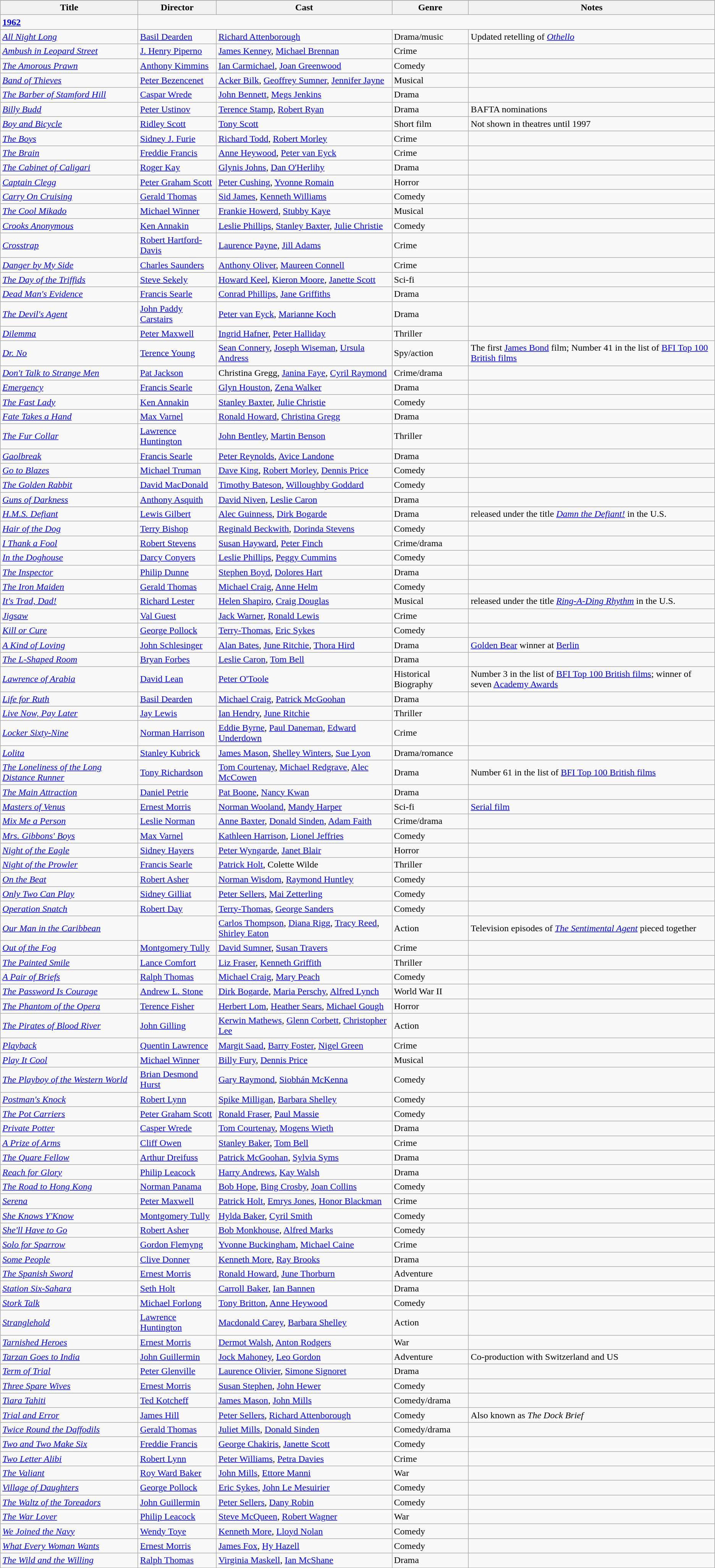<table class="wikitable">
<tr>
</tr>
<tr>
<th>Title</th>
<th>Director</th>
<th>Cast</th>
<th>Genre</th>
<th>Notes</th>
</tr>
<tr>
<td><strong><a href='#'>1962</a></strong></td>
</tr>
<tr>
<td><em><a href='#'>All Night Long</a></em></td>
<td><a href='#'>Basil Dearden</a></td>
<td><a href='#'>Richard Attenborough</a></td>
<td>Drama/music</td>
<td>Updated retelling of <em><a href='#'>Othello</a></em></td>
</tr>
<tr>
<td><em><a href='#'>Ambush in Leopard Street</a></em></td>
<td><a href='#'>J. Henry Piperno</a></td>
<td><a href='#'>James Kenney</a>, <a href='#'>Michael Brennan</a></td>
<td>Crime</td>
<td></td>
</tr>
<tr>
<td><em><a href='#'>The Amorous Prawn</a></em></td>
<td><a href='#'>Anthony Kimmins</a></td>
<td><a href='#'>Ian Carmichael</a>, <a href='#'>Joan Greenwood</a></td>
<td>Comedy</td>
<td></td>
</tr>
<tr>
<td><em><a href='#'>Band of Thieves</a></em></td>
<td><a href='#'>Peter Bezencenet</a></td>
<td><a href='#'>Acker Bilk</a>, <a href='#'>Geoffrey Sumner</a>, <a href='#'>Jennifer Jayne</a></td>
<td>Musical</td>
<td></td>
</tr>
<tr>
<td><em><a href='#'>The Barber of Stamford Hill</a></em></td>
<td><a href='#'>Caspar Wrede</a></td>
<td><a href='#'>John Bennett</a>, <a href='#'>Megs Jenkins</a></td>
<td>Drama</td>
<td></td>
</tr>
<tr>
<td><em><a href='#'>Billy Budd</a></em></td>
<td><a href='#'>Peter Ustinov</a></td>
<td><a href='#'>Terence Stamp</a>, <a href='#'>Robert Ryan</a></td>
<td>Drama</td>
<td>BAFTA nominations</td>
</tr>
<tr>
<td><em><a href='#'>Boy and Bicycle</a></em></td>
<td><a href='#'>Ridley Scott</a></td>
<td><a href='#'>Tony Scott</a></td>
<td>Short film</td>
<td>Not shown in theatres until 1997</td>
</tr>
<tr>
<td><em><a href='#'>The Boys</a></em></td>
<td><a href='#'>Sidney J. Furie</a></td>
<td><a href='#'>Richard Todd</a>, <a href='#'>Robert Morley</a></td>
<td>Crime</td>
<td></td>
</tr>
<tr>
<td><em><a href='#'>The Brain</a></em></td>
<td><a href='#'>Freddie Francis</a></td>
<td><a href='#'>Anne Heywood</a>, <a href='#'>Peter van Eyck</a></td>
<td>Crime</td>
<td></td>
</tr>
<tr>
<td><em><a href='#'>The Cabinet of Caligari</a></em></td>
<td><a href='#'>Roger Kay</a></td>
<td><a href='#'>Glynis Johns</a>, <a href='#'>Dan O'Herlihy</a></td>
<td>Drama</td>
<td></td>
</tr>
<tr>
<td><em><a href='#'>Captain Clegg</a></em></td>
<td><a href='#'>Peter Graham Scott</a></td>
<td><a href='#'>Peter Cushing</a>, <a href='#'>Yvonne Romain</a></td>
<td>Horror</td>
<td></td>
</tr>
<tr>
<td><em><a href='#'>Carry On Cruising</a></em></td>
<td><a href='#'>Gerald Thomas</a></td>
<td><a href='#'>Sid James</a>, <a href='#'>Kenneth Williams</a></td>
<td>Comedy</td>
<td></td>
</tr>
<tr>
<td><em><a href='#'>The Cool Mikado</a></em></td>
<td><a href='#'>Michael Winner</a></td>
<td><a href='#'>Frankie Howerd</a>, <a href='#'>Stubby Kaye</a></td>
<td>Musical</td>
<td></td>
</tr>
<tr>
<td><em><a href='#'>Crooks Anonymous</a></em></td>
<td><a href='#'>Ken Annakin</a></td>
<td><a href='#'>Leslie Phillips</a>, <a href='#'>Stanley Baxter</a>, <a href='#'>Julie Christie</a></td>
<td>Comedy</td>
<td></td>
</tr>
<tr>
<td><em><a href='#'>Crosstrap</a></em></td>
<td><a href='#'>Robert Hartford-Davis</a></td>
<td><a href='#'>Laurence Payne</a>, <a href='#'>Jill Adams</a></td>
<td>Crime</td>
<td></td>
</tr>
<tr>
<td><em><a href='#'>Danger by My Side</a></em></td>
<td><a href='#'>Charles Saunders</a></td>
<td><a href='#'>Anthony Oliver</a>, <a href='#'>Maureen Connell</a></td>
<td>Crime</td>
<td></td>
</tr>
<tr>
<td><em><a href='#'>The Day of the Triffids</a></em></td>
<td><a href='#'>Steve Sekely</a></td>
<td><a href='#'>Howard Keel</a>, <a href='#'>Kieron Moore</a>, <a href='#'>Janette Scott</a></td>
<td>Sci-fi</td>
<td></td>
</tr>
<tr>
<td><em><a href='#'>Dead Man's Evidence</a></em></td>
<td><a href='#'>Francis Searle</a></td>
<td><a href='#'>Conrad Phillips</a>, <a href='#'>Jane Griffiths</a></td>
<td>Drama</td>
<td></td>
</tr>
<tr>
<td><em><a href='#'>The Devil's Agent</a></em></td>
<td><a href='#'>John Paddy Carstairs</a></td>
<td><a href='#'>Peter van Eyck</a>, <a href='#'>Marianne Koch</a></td>
<td>Drama</td>
<td></td>
</tr>
<tr>
<td><em><a href='#'>Dilemma</a></em></td>
<td><a href='#'>Peter Maxwell</a></td>
<td><a href='#'>Ingrid Hafner</a>, <a href='#'>Peter Halliday</a></td>
<td>Thriller</td>
<td></td>
</tr>
<tr>
<td><em><a href='#'>Dr. No</a></em></td>
<td><a href='#'>Terence Young</a></td>
<td><a href='#'>Sean Connery</a>, <a href='#'>Joseph Wiseman</a>, <a href='#'>Ursula Andress</a></td>
<td>Spy/action</td>
<td>The first <a href='#'>James Bond</a> film; Number 41 in the list of <a href='#'>BFI Top 100 British films</a></td>
</tr>
<tr>
<td><em><a href='#'>Don't Talk to Strange Men</a></em></td>
<td><a href='#'>Pat Jackson</a></td>
<td>Christina Gregg, <a href='#'>Janina Faye</a>, <a href='#'>Cyril Raymond</a></td>
<td>Crime/drama</td>
<td></td>
</tr>
<tr>
<td><em><a href='#'>Emergency</a></em></td>
<td><a href='#'>Francis Searle</a></td>
<td><a href='#'>Glyn Houston</a>, <a href='#'>Zena Walker</a></td>
<td>Drama</td>
<td></td>
</tr>
<tr>
<td><em><a href='#'>The Fast Lady</a></em></td>
<td><a href='#'>Ken Annakin</a></td>
<td><a href='#'>Stanley Baxter</a>, <a href='#'>Julie Christie</a></td>
<td>Comedy</td>
<td></td>
</tr>
<tr>
<td><em><a href='#'>Fate Takes a Hand</a></em></td>
<td><a href='#'>Max Varnel</a></td>
<td><a href='#'>Ronald Howard</a>, <a href='#'>Christina Gregg</a></td>
<td>Drama</td>
<td></td>
</tr>
<tr>
<td><em><a href='#'>The Fur Collar</a></em></td>
<td><a href='#'>Lawrence Huntington</a></td>
<td><a href='#'>John Bentley</a>, <a href='#'>Martin Benson</a></td>
<td>Thriller</td>
<td></td>
</tr>
<tr>
<td><em><a href='#'>Gaolbreak</a></em></td>
<td><a href='#'>Francis Searle</a></td>
<td><a href='#'>Peter Reynolds</a>, <a href='#'>Avice Landone</a></td>
<td>Drama</td>
<td></td>
</tr>
<tr>
<td><em><a href='#'>Go to Blazes</a></em></td>
<td><a href='#'>Michael Truman</a></td>
<td><a href='#'>Dave King</a>, <a href='#'>Robert Morley</a>, <a href='#'>Dennis Price</a></td>
<td>Comedy</td>
<td></td>
</tr>
<tr>
<td><em><a href='#'>The Golden Rabbit</a></em></td>
<td><a href='#'>David MacDonald</a></td>
<td><a href='#'>Timothy Bateson</a>, <a href='#'>Willoughby Goddard</a></td>
<td>Comedy</td>
<td></td>
</tr>
<tr>
<td><em><a href='#'>Guns of Darkness</a></em></td>
<td><a href='#'>Anthony Asquith</a></td>
<td><a href='#'>David Niven</a>, <a href='#'>Leslie Caron</a></td>
<td>Drama</td>
<td></td>
</tr>
<tr>
<td><em><a href='#'>H.M.S. Defiant</a></em></td>
<td><a href='#'>Lewis Gilbert</a></td>
<td><a href='#'>Alec Guinness</a>, <a href='#'>Dirk Bogarde</a></td>
<td>Drama</td>
<td>released under the title <em><a href='#'>Damn the Defiant!</a></em> in the U.S.</td>
</tr>
<tr>
<td><em><a href='#'>Hair of the Dog</a></em></td>
<td><a href='#'>Terry Bishop</a></td>
<td><a href='#'>Reginald Beckwith</a>, <a href='#'>Dorinda Stevens</a></td>
<td>Comedy</td>
<td></td>
</tr>
<tr>
<td><em><a href='#'>I Thank a Fool</a></em></td>
<td><a href='#'>Robert Stevens</a></td>
<td><a href='#'>Susan Hayward</a>, <a href='#'>Peter Finch</a></td>
<td>Crime/drama</td>
<td></td>
</tr>
<tr>
<td><em><a href='#'>In the Doghouse</a></em></td>
<td><a href='#'>Darcy Conyers</a></td>
<td><a href='#'>Leslie Phillips</a>, <a href='#'>Peggy Cummins</a></td>
<td>Comedy</td>
<td></td>
</tr>
<tr>
<td><em><a href='#'>The Inspector</a></em></td>
<td><a href='#'>Philip Dunne</a></td>
<td><a href='#'>Stephen Boyd</a>, <a href='#'>Dolores Hart</a></td>
<td>Drama</td>
<td></td>
</tr>
<tr>
<td><em><a href='#'>The Iron Maiden</a></em></td>
<td><a href='#'>Gerald Thomas</a></td>
<td><a href='#'>Michael Craig</a>, <a href='#'>Anne Helm</a></td>
<td>Comedy</td>
<td></td>
</tr>
<tr>
<td><em><a href='#'>It's Trad, Dad!</a></em></td>
<td><a href='#'>Richard Lester</a></td>
<td><a href='#'>Helen Shapiro</a>, <a href='#'>Craig Douglas</a></td>
<td>Musical</td>
<td>released under the title <em><a href='#'>Ring-A-Ding Rhythm</a></em> in the U.S.</td>
</tr>
<tr>
<td><em><a href='#'>Jigsaw</a></em></td>
<td><a href='#'>Val Guest</a></td>
<td><a href='#'>Jack Warner</a>, <a href='#'>Ronald Lewis</a></td>
<td>Crime</td>
<td></td>
</tr>
<tr>
<td><em><a href='#'>Kill or Cure</a></em></td>
<td><a href='#'>George Pollock</a></td>
<td><a href='#'>Terry-Thomas</a>, <a href='#'>Eric Sykes</a></td>
<td>Comedy</td>
<td></td>
</tr>
<tr>
<td><em><a href='#'>A Kind of Loving</a></em></td>
<td><a href='#'>John Schlesinger</a></td>
<td><a href='#'>Alan Bates</a>, <a href='#'>June Ritchie</a>, <a href='#'>Thora Hird</a></td>
<td>Drama</td>
<td><a href='#'>Golden Bear</a> winner at <a href='#'>Berlin</a></td>
</tr>
<tr>
<td><em><a href='#'>The L-Shaped Room</a></em></td>
<td><a href='#'>Bryan Forbes</a></td>
<td><a href='#'>Leslie Caron</a>, <a href='#'>Tom Bell</a></td>
<td>Drama</td>
<td></td>
</tr>
<tr>
<td><em><a href='#'>Lawrence of Arabia</a></em></td>
<td><a href='#'>David Lean</a></td>
<td><a href='#'>Peter O'Toole</a></td>
<td>Historical Biography</td>
<td>Number 3 in the list of <a href='#'>BFI Top 100 British films</a>; winner of seven <a href='#'>Academy Awards</a></td>
</tr>
<tr>
<td><em><a href='#'>Life for Ruth</a></em></td>
<td><a href='#'>Basil Dearden</a></td>
<td><a href='#'>Michael Craig</a>, <a href='#'>Patrick McGoohan</a></td>
<td>Drama</td>
<td></td>
</tr>
<tr>
<td><em><a href='#'>Live Now, Pay Later</a></em></td>
<td><a href='#'>Jay Lewis</a></td>
<td><a href='#'>Ian Hendry</a>, <a href='#'>June Ritchie</a></td>
<td>Thriller</td>
<td></td>
</tr>
<tr>
<td><em><a href='#'>Locker Sixty-Nine</a></em></td>
<td><a href='#'>Norman Harrison</a></td>
<td><a href='#'>Eddie Byrne</a>, <a href='#'>Paul Daneman</a>, <a href='#'>Edward Underdown</a></td>
<td>Crime</td>
<td></td>
</tr>
<tr>
<td><em><a href='#'>Lolita</a></em></td>
<td><a href='#'>Stanley Kubrick</a></td>
<td><a href='#'>James Mason</a>, <a href='#'>Shelley Winters</a>, <a href='#'>Sue Lyon</a></td>
<td>Drama/romance</td>
<td></td>
</tr>
<tr>
<td><em><a href='#'>The Loneliness of the Long Distance Runner</a></em></td>
<td><a href='#'>Tony Richardson</a></td>
<td><a href='#'>Tom Courtenay</a>, <a href='#'>Michael Redgrave</a>, <a href='#'>Alec McCowen</a></td>
<td>Drama</td>
<td>Number 61 in the list of <a href='#'>BFI Top 100 British films</a></td>
</tr>
<tr>
<td><em><a href='#'>The Main Attraction</a></em></td>
<td><a href='#'>Daniel Petrie</a></td>
<td><a href='#'>Pat Boone</a>, <a href='#'>Nancy Kwan</a></td>
<td>Drama</td>
<td></td>
</tr>
<tr>
<td><em><a href='#'>Masters of Venus</a></em></td>
<td><a href='#'>Ernest Morris</a></td>
<td><a href='#'>Norman Wooland</a>, <a href='#'>Mandy Harper</a></td>
<td>Sci-fi</td>
<td><a href='#'>Serial film</a></td>
</tr>
<tr>
<td><em><a href='#'>Mix Me a Person</a></em></td>
<td><a href='#'>Leslie Norman</a></td>
<td><a href='#'>Anne Baxter</a>, <a href='#'>Donald Sinden</a>, <a href='#'>Adam Faith</a></td>
<td>Crime/drama</td>
<td></td>
</tr>
<tr>
<td><em><a href='#'>Mrs. Gibbons' Boys</a></em></td>
<td><a href='#'>Max Varnel</a></td>
<td><a href='#'>Kathleen Harrison</a>, <a href='#'>Lionel Jeffries</a></td>
<td>Comedy</td>
<td></td>
</tr>
<tr>
<td><em><a href='#'>Night of the Eagle</a></em></td>
<td><a href='#'>Sidney Hayers</a></td>
<td><a href='#'>Peter Wyngarde</a>, <a href='#'>Janet Blair</a></td>
<td>Horror</td>
<td></td>
</tr>
<tr>
<td><em><a href='#'>Night of the Prowler</a></em></td>
<td><a href='#'>Francis Searle</a></td>
<td><a href='#'>Patrick Holt</a>, Colette Wilde</td>
<td>Thriller</td>
<td></td>
</tr>
<tr>
<td><em><a href='#'>On the Beat</a></em></td>
<td><a href='#'>Robert Asher</a></td>
<td><a href='#'>Norman Wisdom</a>, <a href='#'>Raymond Huntley</a></td>
<td>Comedy</td>
<td></td>
</tr>
<tr>
<td><em><a href='#'>Only Two Can Play</a></em></td>
<td><a href='#'>Sidney Gilliat</a></td>
<td><a href='#'>Peter Sellers</a>, <a href='#'>Mai Zetterling</a></td>
<td>Comedy</td>
<td></td>
</tr>
<tr>
<td><em><a href='#'>Operation Snatch</a></em></td>
<td><a href='#'>Robert Day</a></td>
<td><a href='#'>Terry-Thomas</a>, <a href='#'>George Sanders</a></td>
<td>Comedy</td>
<td></td>
</tr>
<tr>
<td><em><a href='#'>Our Man in the Caribbean</a></em></td>
<td></td>
<td><a href='#'>Carlos Thompson</a>, <a href='#'>Diana Rigg</a>, <a href='#'>Tracy Reed</a>, <a href='#'>Shirley Eaton</a></td>
<td>Action</td>
<td>Television episodes of <em><a href='#'>The Sentimental Agent</a></em> pieced together</td>
</tr>
<tr>
<td><em><a href='#'>Out of the Fog</a></em></td>
<td><a href='#'>Montgomery Tully</a></td>
<td><a href='#'>David Sumner</a>, <a href='#'>Susan Travers</a></td>
<td>Crime</td>
<td></td>
</tr>
<tr>
<td><em><a href='#'>The Painted Smile</a></em></td>
<td><a href='#'>Lance Comfort</a></td>
<td><a href='#'>Liz Fraser</a>, <a href='#'>Kenneth Griffith</a></td>
<td>Thriller</td>
<td></td>
</tr>
<tr>
<td><em><a href='#'>A Pair of Briefs</a></em></td>
<td><a href='#'>Ralph Thomas</a></td>
<td><a href='#'>Michael Craig</a>, <a href='#'>Mary Peach</a></td>
<td>Comedy</td>
<td></td>
</tr>
<tr>
<td><em><a href='#'>The Password Is Courage</a></em></td>
<td><a href='#'>Andrew L. Stone</a></td>
<td><a href='#'>Dirk Bogarde</a>, <a href='#'>Maria Perschy</a>, <a href='#'>Alfred Lynch</a></td>
<td>World War II</td>
<td></td>
</tr>
<tr>
<td><em><a href='#'>The Phantom of the Opera</a></em></td>
<td><a href='#'>Terence Fisher</a></td>
<td><a href='#'>Herbert Lom</a>, <a href='#'>Heather Sears</a>, <a href='#'>Michael Gough</a></td>
<td>Horror</td>
<td></td>
</tr>
<tr>
<td><em><a href='#'>The Pirates of Blood River</a></em></td>
<td><a href='#'>John Gilling</a></td>
<td><a href='#'>Kerwin Mathews</a>, <a href='#'>Glenn Corbett</a>, <a href='#'>Christopher Lee</a></td>
<td>Action</td>
<td></td>
</tr>
<tr>
<td><em><a href='#'>Playback</a></em></td>
<td><a href='#'>Quentin Lawrence</a></td>
<td><a href='#'>Margit Saad</a>, <a href='#'>Barry Foster</a>, <a href='#'>Nigel Green</a></td>
<td>Crime</td>
<td></td>
</tr>
<tr>
<td><em><a href='#'>Play It Cool</a></em></td>
<td><a href='#'>Michael Winner</a></td>
<td><a href='#'>Billy Fury</a>, <a href='#'>Dennis Price</a></td>
<td>Musical</td>
<td></td>
</tr>
<tr>
<td><em><a href='#'>The Playboy of the Western World</a></em></td>
<td><a href='#'>Brian Desmond Hurst</a></td>
<td><a href='#'>Gary Raymond</a>, <a href='#'>Siobhán McKenna</a></td>
<td>Comedy</td>
<td></td>
</tr>
<tr>
<td><em><a href='#'>Postman's Knock</a></em></td>
<td><a href='#'>Robert Lynn</a></td>
<td><a href='#'>Spike Milligan</a>, <a href='#'>Barbara Shelley</a></td>
<td>Comedy</td>
<td></td>
</tr>
<tr>
<td><em><a href='#'>The Pot Carriers</a></em></td>
<td><a href='#'>Peter Graham Scott</a></td>
<td><a href='#'>Ronald Fraser</a>, <a href='#'>Paul Massie</a></td>
<td>Comedy</td>
<td></td>
</tr>
<tr>
<td><em><a href='#'>Private Potter</a></em></td>
<td><a href='#'>Casper Wrede</a></td>
<td><a href='#'>Tom Courtenay</a>, <a href='#'>Mogens Wieth</a></td>
<td>Drama</td>
<td></td>
</tr>
<tr>
<td><em><a href='#'>A Prize of Arms</a></em></td>
<td><a href='#'>Cliff Owen</a></td>
<td><a href='#'>Stanley Baker</a>, <a href='#'>Tom Bell</a></td>
<td>Crime</td>
<td></td>
</tr>
<tr>
<td><em><a href='#'>The Quare Fellow</a></em></td>
<td><a href='#'>Arthur Dreifuss</a></td>
<td><a href='#'>Patrick McGoohan</a>, <a href='#'>Sylvia Syms</a></td>
<td>Drama</td>
<td></td>
</tr>
<tr>
<td><em><a href='#'>Reach for Glory</a></em></td>
<td><a href='#'>Philip Leacock</a></td>
<td><a href='#'>Harry Andrews</a>, <a href='#'>Kay Walsh</a></td>
<td>Drama</td>
<td></td>
</tr>
<tr>
<td><em><a href='#'>The Road to Hong Kong</a></em></td>
<td><a href='#'>Norman Panama</a></td>
<td><a href='#'>Bob Hope</a>, <a href='#'>Bing Crosby</a>, <a href='#'>Joan Collins</a></td>
<td>Comedy</td>
<td></td>
</tr>
<tr>
<td><em><a href='#'>Serena</a></em></td>
<td><a href='#'>Peter Maxwell</a></td>
<td><a href='#'>Patrick Holt</a>, <a href='#'>Emrys Jones</a>, <a href='#'>Honor Blackman</a></td>
<td>Crime</td>
<td></td>
</tr>
<tr>
<td><em><a href='#'>She Knows Y'Know</a></em></td>
<td><a href='#'>Montgomery Tully</a></td>
<td><a href='#'>Hylda Baker</a>, <a href='#'>Cyril Smith</a></td>
<td>Comedy</td>
<td></td>
</tr>
<tr>
<td><em><a href='#'>She'll Have to Go</a></em></td>
<td><a href='#'>Robert Asher</a></td>
<td><a href='#'>Bob Monkhouse</a>, <a href='#'>Alfred Marks</a></td>
<td>Comedy</td>
<td></td>
</tr>
<tr>
<td><em><a href='#'>Solo for Sparrow</a></em></td>
<td><a href='#'>Gordon Flemyng</a></td>
<td><a href='#'>Yvonne Buckingham</a>, <a href='#'>Michael Caine</a></td>
<td>Crime</td>
<td></td>
</tr>
<tr>
<td><em><a href='#'>Some People</a></em></td>
<td><a href='#'>Clive Donner</a></td>
<td><a href='#'>Kenneth More</a>, <a href='#'>Ray Brooks</a></td>
<td>Drama</td>
<td></td>
</tr>
<tr>
<td><em><a href='#'>The Spanish Sword</a></em></td>
<td><a href='#'>Ernest Morris</a></td>
<td><a href='#'>Ronald Howard</a>, <a href='#'>June Thorburn</a></td>
<td>Adventure</td>
<td></td>
</tr>
<tr>
<td><em><a href='#'>Station Six-Sahara</a></em></td>
<td><a href='#'>Seth Holt</a></td>
<td><a href='#'>Carroll Baker</a>, <a href='#'>Ian Bannen</a></td>
<td>Drama</td>
<td></td>
</tr>
<tr>
<td><em><a href='#'>Stork Talk</a></em></td>
<td><a href='#'>Michael Forlong</a></td>
<td><a href='#'>Tony Britton</a>, <a href='#'>Anne Heywood</a></td>
<td>Comedy</td>
<td></td>
</tr>
<tr>
<td><em><a href='#'>Stranglehold</a></em></td>
<td><a href='#'>Lawrence Huntington</a></td>
<td><a href='#'>Macdonald Carey</a>, <a href='#'>Barbara Shelley</a></td>
<td>Action</td>
<td></td>
</tr>
<tr>
<td><em><a href='#'>Tarnished Heroes</a></em></td>
<td><a href='#'>Ernest Morris</a></td>
<td><a href='#'>Dermot Walsh</a>, <a href='#'>Anton Rodgers</a></td>
<td>War</td>
<td></td>
</tr>
<tr>
<td><em><a href='#'>Tarzan Goes to India</a></em></td>
<td><a href='#'>John Guillermin</a></td>
<td><a href='#'>Jock Mahoney</a>, <a href='#'>Leo Gordon</a></td>
<td>Adventure</td>
<td>Co-production with Switzerland and US</td>
</tr>
<tr>
<td><em><a href='#'>Term of Trial</a></em></td>
<td><a href='#'>Peter Glenville</a></td>
<td><a href='#'>Laurence Olivier</a>, <a href='#'>Simone Signoret</a></td>
<td>Drama</td>
<td></td>
</tr>
<tr>
<td><em><a href='#'>Three Spare Wives</a></em></td>
<td><a href='#'>Ernest Morris</a></td>
<td><a href='#'>Susan Stephen</a>, <a href='#'>John Hewer</a></td>
<td>Comedy</td>
<td></td>
</tr>
<tr>
<td><em><a href='#'>Tiara Tahiti</a></em></td>
<td><a href='#'>Ted Kotcheff</a></td>
<td><a href='#'>James Mason</a>, <a href='#'>John Mills</a></td>
<td>Comedy/drama</td>
<td></td>
</tr>
<tr>
<td><em><a href='#'>Trial and Error</a></em></td>
<td><a href='#'>James Hill</a></td>
<td><a href='#'>Peter Sellers</a>, <a href='#'>Richard Attenborough</a></td>
<td>Comedy</td>
<td>Also known as <em>The Dock Brief</em></td>
</tr>
<tr>
<td><em><a href='#'>Twice Round the Daffodils</a></em></td>
<td><a href='#'>Gerald Thomas</a></td>
<td><a href='#'>Juliet Mills</a>, <a href='#'>Donald Sinden</a></td>
<td>Comedy/drama</td>
<td></td>
</tr>
<tr>
<td><em><a href='#'>Two and Two Make Six</a></em></td>
<td><a href='#'>Freddie Francis</a></td>
<td><a href='#'>George Chakiris</a>, <a href='#'>Janette Scott</a></td>
<td>Comedy</td>
<td></td>
</tr>
<tr>
<td><em><a href='#'>Two Letter Alibi</a></em></td>
<td><a href='#'>Robert Lynn</a></td>
<td><a href='#'>Peter Williams</a>, <a href='#'>Petra Davies</a></td>
<td>Crime</td>
<td></td>
</tr>
<tr>
<td><em><a href='#'>The Valiant</a></em></td>
<td><a href='#'>Roy Ward Baker</a></td>
<td><a href='#'>John Mills</a>, <a href='#'>Ettore Manni</a></td>
<td>War</td>
<td></td>
</tr>
<tr>
<td><em><a href='#'>Village of Daughters</a></em></td>
<td><a href='#'>George Pollock</a></td>
<td><a href='#'>Eric Sykes</a>, <a href='#'>John Le Mesuirier</a></td>
<td>Comedy</td>
<td></td>
</tr>
<tr>
<td><em><a href='#'>The Waltz of the Toreadors</a></em></td>
<td><a href='#'>John Guillermin</a></td>
<td><a href='#'>Peter Sellers</a>, <a href='#'>Dany Robin</a></td>
<td>Comedy</td>
<td></td>
</tr>
<tr>
<td><em><a href='#'>The War Lover</a></em></td>
<td><a href='#'>Philip Leacock</a></td>
<td><a href='#'>Steve McQueen</a>, <a href='#'>Robert Wagner</a></td>
<td>War</td>
<td></td>
</tr>
<tr>
<td><em><a href='#'>We Joined the Navy</a></em></td>
<td><a href='#'>Wendy Toye</a></td>
<td><a href='#'>Kenneth More</a>, <a href='#'>Lloyd Nolan</a></td>
<td>Comedy</td>
<td></td>
</tr>
<tr>
<td><em><a href='#'>What Every Woman Wants</a></em></td>
<td><a href='#'>Ernest Morris</a></td>
<td><a href='#'>James Fox</a>, <a href='#'>Hy Hazell</a></td>
<td>Comedy</td>
<td></td>
</tr>
<tr>
<td><em><a href='#'>The Wild and the Willing</a></em></td>
<td><a href='#'>Ralph Thomas</a></td>
<td><a href='#'>Virginia Maskell</a>, <a href='#'>Ian McShane</a></td>
<td>Drama</td>
<td></td>
</tr>
<tr>
</tr>
</table>
